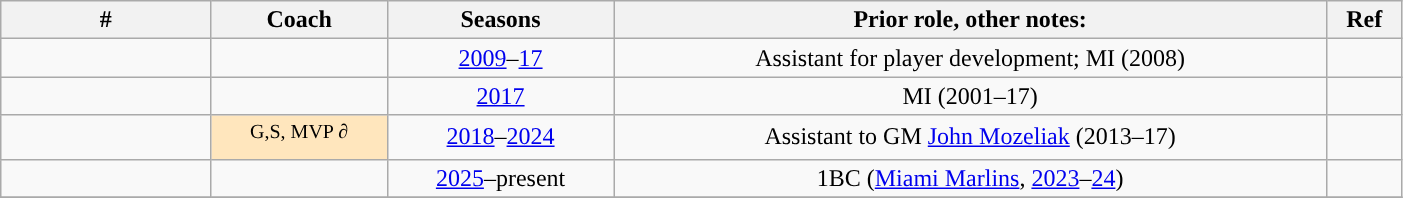<table class="wikitable sortable" style="text-align:center; width:74%">
<tr>
<th width="15%">#</th>
<th>Coach</th>
<th>Seasons</th>
<th class="unsortable">Prior role, other notes:</th>
<th class="unsortable">Ref</th>
</tr>
<tr>
<td></td>
<td></td>
<td><a href='#'>2009</a>–<a href='#'>17</a></td>
<td>Assistant for player development; MI (2008)</td>
<td></td>
</tr>
<tr>
<td></td>
<td></td>
<td><a href='#'>2017</a></td>
<td>MI (2001–17)</td>
<td></td>
</tr>
<tr>
<td></td>
<td style="background-color:#ffe6bd"> <sup>G,S, MVP ∂</sup></td>
<td><a href='#'>2018</a>–<a href='#'>2024</a></td>
<td>Assistant to GM <a href='#'>John Mozeliak</a> (2013–17)</td>
<td></td>
</tr>
<tr>
<td></td>
<td></td>
<td><a href='#'>2025</a>–present</td>
<td>1BC (<a href='#'>Miami Marlins</a>, <a href='#'>2023</a>–<a href='#'>24</a>)</td>
<td></td>
</tr>
<tr>
</tr>
</table>
